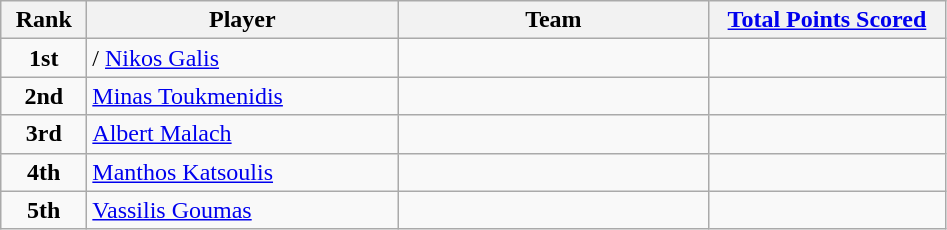<table class="wikitable sortable">
<tr>
<th style="width:50px;">Rank</th>
<th style="width:200px;">Player</th>
<th style="width:200px;">Team</th>
<th style="width:150px;"><a href='#'>Total Points Scored</a></th>
</tr>
<tr>
<td style="text-align:center;"><strong>1st</strong></td>
<td>/ <a href='#'>Nikos Galis</a></td>
<td></td>
<td></td>
</tr>
<tr>
<td style="text-align:center;"><strong>2nd</strong></td>
<td> <a href='#'>Minas Toukmenidis</a></td>
<td></td>
<td></td>
</tr>
<tr>
<td style="text-align:center;"><strong>3rd</strong></td>
<td> <a href='#'>Albert Malach</a></td>
<td></td>
<td></td>
</tr>
<tr>
<td style="text-align:center;"><strong>4th</strong></td>
<td> <a href='#'>Manthos Katsoulis</a></td>
<td></td>
<td></td>
</tr>
<tr>
<td style="text-align:center;"><strong>5th</strong></td>
<td> <a href='#'>Vassilis Goumas</a></td>
<td></td>
<td></td>
</tr>
</table>
